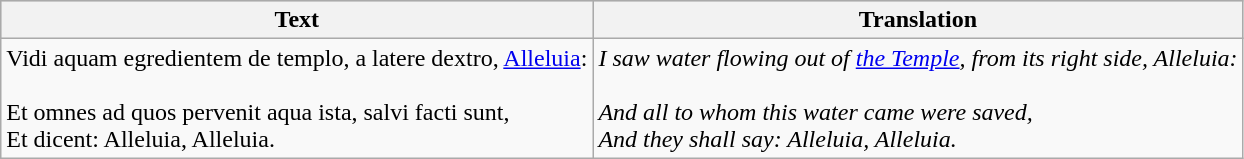<table class="wikitable">
<tr style="background:#ccc;">
<th>Text</th>
<th>Translation</th>
</tr>
<tr>
<td>Vidi aquam egredientem de templo, a latere dextro, <a href='#'>Alleluia</a>:<br><br>Et omnes ad quos pervenit aqua ista, salvi facti sunt,<br>
Et dicent: Alleluia, Alleluia.</td>
<td><em>I saw water flowing out of <a href='#'>the Temple</a>, from its right side, Alleluia:</em><br><br><em>And all to whom this water came were saved,</em><br>
<em>And they shall say: Alleluia, Alleluia.</em></td>
</tr>
</table>
